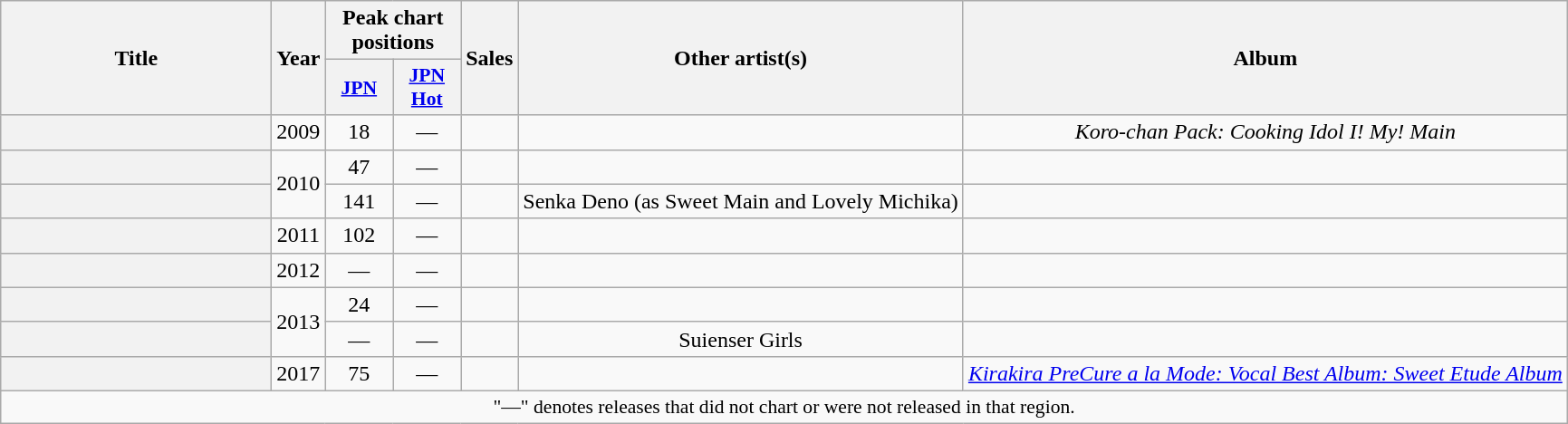<table class="wikitable plainrowheaders" style="text-align:center;">
<tr>
<th scope="col" rowspan="2" style="width:12em;">Title</th>
<th scope="col" rowspan="2">Year</th>
<th scope="col" colspan="2">Peak chart positions</th>
<th scope="col" rowspan="2">Sales</th>
<th scope="col" rowspan="2">Other artist(s)</th>
<th scope="col" rowspan="2">Album</th>
</tr>
<tr>
<th scope="col" style="width:3em;font-size:90%;"><a href='#'>JPN</a></th>
<th scope="col" style="width:3em;font-size:90%;"><a href='#'>JPN<br>Hot</a></th>
</tr>
<tr>
<th scope="row"></th>
<td>2009</td>
<td>18</td>
<td>—</td>
<td></td>
<td></td>
<td><em>Koro-chan Pack: Cooking Idol I! My! Main</em></td>
</tr>
<tr>
<th scope="row"></th>
<td rowspan="2">2010</td>
<td>47</td>
<td>—</td>
<td></td>
<td></td>
<td></td>
</tr>
<tr>
<th scope="row"></th>
<td>141</td>
<td>—</td>
<td></td>
<td>Senka Deno (as Sweet Main and Lovely Michika)</td>
<td></td>
</tr>
<tr>
<th scope="row"></th>
<td>2011</td>
<td>102</td>
<td>—</td>
<td></td>
<td></td>
<td></td>
</tr>
<tr>
<th scope="row"></th>
<td>2012</td>
<td>—</td>
<td>—</td>
<td></td>
<td></td>
<td></td>
</tr>
<tr>
<th scope="row"></th>
<td rowspan="2">2013</td>
<td>24</td>
<td>—</td>
<td></td>
<td></td>
<td></td>
</tr>
<tr>
<th scope="row"></th>
<td>—</td>
<td>—</td>
<td></td>
<td>Suienser Girls</td>
<td></td>
</tr>
<tr>
<th scope="row"></th>
<td>2017</td>
<td>75</td>
<td>—</td>
<td></td>
<td></td>
<td><em><a href='#'>Kirakira PreCure a la Mode: Vocal Best Album: Sweet Etude Album</a></em></td>
</tr>
<tr>
<td colspan="7" style="font-size:90%;">"—" denotes releases that did not chart or were not released in that region.</td>
</tr>
</table>
